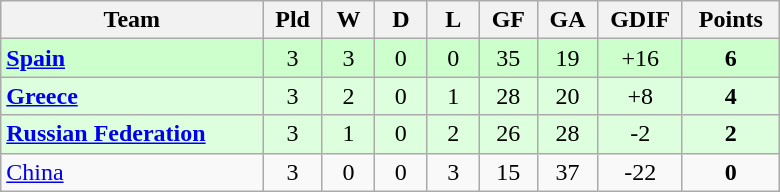<table class=wikitable style="text-align:center" width=520>
<tr>
<th width=25%>Team</th>
<th width=5%>Pld</th>
<th width=5%>W</th>
<th width=5%>D</th>
<th width=5%>L</th>
<th width=5%>GF</th>
<th width=5%>GA</th>
<th width=5%>GDIF</th>
<th width=8%>Points</th>
</tr>
<tr bgcolor=#ccffcc>
<td align="left"> <strong><a href='#'>Spain</a></strong></td>
<td>3</td>
<td>3</td>
<td>0</td>
<td>0</td>
<td>35</td>
<td>19</td>
<td>+16</td>
<td><strong>6</strong></td>
</tr>
<tr bgcolor=#ddffdd>
<td align="left"> <strong><a href='#'>Greece</a></strong></td>
<td>3</td>
<td>2</td>
<td>0</td>
<td>1</td>
<td>28</td>
<td>20</td>
<td>+8</td>
<td><strong>4</strong></td>
</tr>
<tr bgcolor=#ddffdd>
<td align="left"> <strong><a href='#'>Russian Federation</a></strong></td>
<td>3</td>
<td>1</td>
<td>0</td>
<td>2</td>
<td>26</td>
<td>28</td>
<td>-2</td>
<td><strong>2</strong></td>
</tr>
<tr>
<td align="left"> <a href='#'>China</a></td>
<td>3</td>
<td>0</td>
<td>0</td>
<td>3</td>
<td>15</td>
<td>37</td>
<td>-22</td>
<td><strong>0</strong></td>
</tr>
</table>
